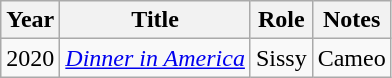<table class="wikitable plainrowheaders">
<tr>
<th scope="col">Year</th>
<th scope="col">Title</th>
<th scope="col">Role</th>
<th scope="col">Notes</th>
</tr>
<tr>
<td>2020</td>
<td><em><a href='#'>Dinner in America</a></em></td>
<td>Sissy</td>
<td>Cameo</td>
</tr>
</table>
